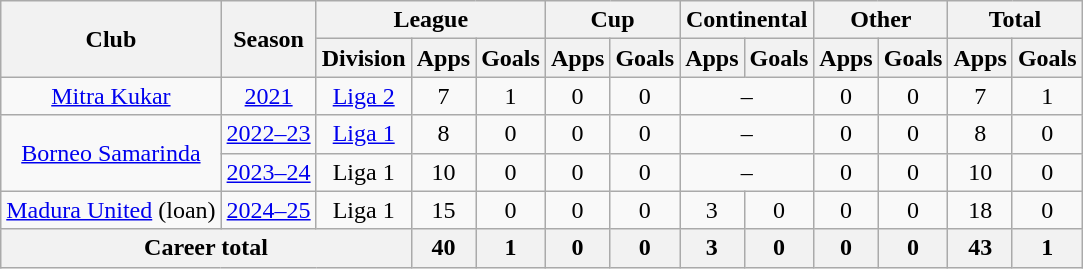<table class="wikitable" style="text-align: center">
<tr>
<th rowspan="2">Club</th>
<th rowspan="2">Season</th>
<th colspan="3">League</th>
<th colspan="2">Cup</th>
<th colspan="2">Continental</th>
<th colspan="2">Other</th>
<th colspan="2">Total</th>
</tr>
<tr>
<th>Division</th>
<th>Apps</th>
<th>Goals</th>
<th>Apps</th>
<th>Goals</th>
<th>Apps</th>
<th>Goals</th>
<th>Apps</th>
<th>Goals</th>
<th>Apps</th>
<th>Goals</th>
</tr>
<tr>
<td rowspan="1"><a href='#'>Mitra Kukar</a></td>
<td><a href='#'>2021</a></td>
<td rowspan="1" valign="center"><a href='#'>Liga 2</a></td>
<td>7</td>
<td>1</td>
<td>0</td>
<td>0</td>
<td colspan="2">–</td>
<td>0</td>
<td>0</td>
<td>7</td>
<td>1</td>
</tr>
<tr>
<td rowspan="2"><a href='#'>Borneo Samarinda</a></td>
<td><a href='#'>2022–23</a></td>
<td rowspan="1" valign="center"><a href='#'>Liga 1</a></td>
<td>8</td>
<td>0</td>
<td>0</td>
<td>0</td>
<td colspan="2">–</td>
<td>0</td>
<td>0</td>
<td>8</td>
<td>0</td>
</tr>
<tr>
<td><a href='#'>2023–24</a></td>
<td>Liga 1</td>
<td>10</td>
<td>0</td>
<td>0</td>
<td>0</td>
<td colspan="2">–</td>
<td>0</td>
<td>0</td>
<td>10</td>
<td>0</td>
</tr>
<tr>
<td rowspan="1"><a href='#'>Madura United</a> (loan)</td>
<td><a href='#'>2024–25</a></td>
<td rowspan="1" valign="center">Liga 1</td>
<td>15</td>
<td>0</td>
<td>0</td>
<td>0</td>
<td>3</td>
<td>0</td>
<td>0</td>
<td>0</td>
<td>18</td>
<td>0</td>
</tr>
<tr>
<th colspan="3">Career total</th>
<th>40</th>
<th>1</th>
<th>0</th>
<th>0</th>
<th>3</th>
<th>0</th>
<th>0</th>
<th>0</th>
<th>43</th>
<th>1</th>
</tr>
</table>
